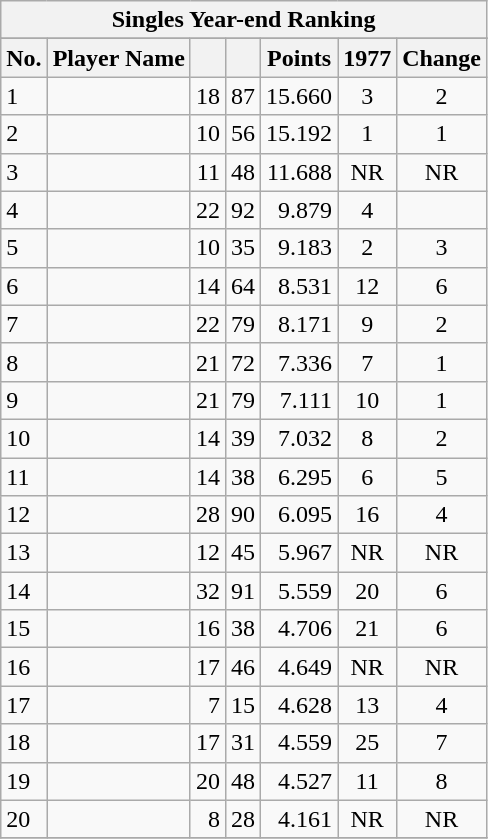<table class="wikitable">
<tr>
<th colspan="7">Singles Year-end Ranking</th>
</tr>
<tr>
</tr>
<tr>
<th>No.</th>
<th>Player Name</th>
<th></th>
<th></th>
<th>Points</th>
<th>1977</th>
<th>Change</th>
</tr>
<tr>
<td>1</td>
<td></td>
<td align="right">18</td>
<td align="right">87</td>
<td align="right">15.660</td>
<td align="center">3</td>
<td align="center"> 2</td>
</tr>
<tr>
<td>2</td>
<td></td>
<td align="right">10</td>
<td align="right">56</td>
<td align="right">15.192</td>
<td align="center">1</td>
<td align="center"> 1</td>
</tr>
<tr>
<td>3</td>
<td></td>
<td align="right">11</td>
<td align="right">48</td>
<td align="right">11.688</td>
<td align="center">NR</td>
<td align="center">NR</td>
</tr>
<tr>
<td>4</td>
<td></td>
<td align="right">22</td>
<td align="right">92</td>
<td align="right">9.879</td>
<td align="center">4</td>
<td align="center"></td>
</tr>
<tr>
<td>5</td>
<td></td>
<td align="right">10</td>
<td align="right">35</td>
<td align="right">9.183</td>
<td align="center">2</td>
<td align="center"> 3</td>
</tr>
<tr>
<td>6</td>
<td></td>
<td align="right">14</td>
<td align="right">64</td>
<td align="right">8.531</td>
<td align="center">12</td>
<td align="center"> 6</td>
</tr>
<tr>
<td>7</td>
<td></td>
<td align="right">22</td>
<td align="right">79</td>
<td align="right">8.171</td>
<td align="center">9</td>
<td align="center"> 2</td>
</tr>
<tr>
<td>8</td>
<td></td>
<td align="right">21</td>
<td align="right">72</td>
<td align="right">7.336</td>
<td align="center">7</td>
<td align="center"> 1</td>
</tr>
<tr>
<td>9</td>
<td></td>
<td align="right">21</td>
<td align="right">79</td>
<td align="right">7.111</td>
<td align="center">10</td>
<td align="center"> 1</td>
</tr>
<tr>
<td>10</td>
<td></td>
<td align="right">14</td>
<td align="right">39</td>
<td align="right">7.032</td>
<td align="center">8</td>
<td align="center"> 2</td>
</tr>
<tr>
<td>11</td>
<td></td>
<td align="right">14</td>
<td align="right">38</td>
<td align="right">6.295</td>
<td align="center">6</td>
<td align="center"> 5</td>
</tr>
<tr>
<td>12</td>
<td></td>
<td align="right">28</td>
<td align="right">90</td>
<td align="right">6.095</td>
<td align="center">16</td>
<td align="center"> 4</td>
</tr>
<tr>
<td>13</td>
<td></td>
<td align="right">12</td>
<td align="right">45</td>
<td align="right">5.967</td>
<td align="center">NR</td>
<td align="center">NR</td>
</tr>
<tr>
<td>14</td>
<td></td>
<td align="right">32</td>
<td align="right">91</td>
<td align="right">5.559</td>
<td align="center">20</td>
<td align="center"> 6</td>
</tr>
<tr>
<td>15</td>
<td></td>
<td align="right">16</td>
<td align="right">38</td>
<td align="right">4.706</td>
<td align="center">21</td>
<td align="center"> 6</td>
</tr>
<tr>
<td>16</td>
<td></td>
<td align="right">17</td>
<td align="right">46</td>
<td align="right">4.649</td>
<td align="center">NR</td>
<td align="center">NR</td>
</tr>
<tr>
<td>17</td>
<td></td>
<td align="right">7</td>
<td align="right">15</td>
<td align="right">4.628</td>
<td align="center">13</td>
<td align="center"> 4</td>
</tr>
<tr>
<td>18</td>
<td></td>
<td align="right">17</td>
<td align="right">31</td>
<td align="right">4.559</td>
<td align="center">25</td>
<td align="center"> 7</td>
</tr>
<tr>
<td>19</td>
<td></td>
<td align="right">20</td>
<td align="right">48</td>
<td align="right">4.527</td>
<td align="center">11</td>
<td align="center"> 8</td>
</tr>
<tr>
<td>20</td>
<td></td>
<td align="right">8</td>
<td align="right">28</td>
<td align="right">4.161</td>
<td align="center">NR</td>
<td align="center">NR</td>
</tr>
<tr>
</tr>
</table>
